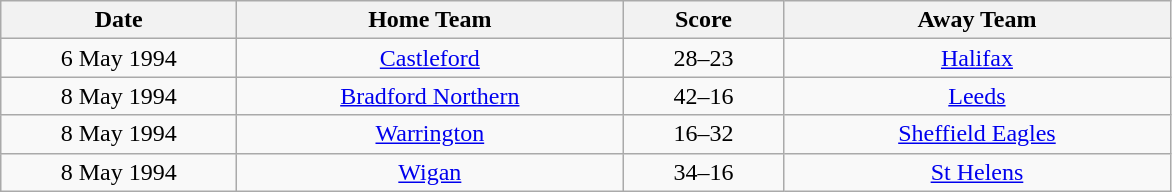<table class="wikitable" style="text-align: center">
<tr>
<th width=150>Date</th>
<th width=250>Home Team</th>
<th width=100>Score</th>
<th width=250>Away Team</th>
</tr>
<tr>
<td>6 May 1994</td>
<td><a href='#'>Castleford</a></td>
<td>28–23</td>
<td><a href='#'>Halifax</a></td>
</tr>
<tr>
<td>8 May 1994</td>
<td><a href='#'>Bradford Northern</a></td>
<td>42–16</td>
<td><a href='#'>Leeds</a></td>
</tr>
<tr>
<td>8 May 1994</td>
<td><a href='#'>Warrington</a></td>
<td>16–32</td>
<td><a href='#'>Sheffield Eagles</a></td>
</tr>
<tr>
<td>8 May 1994</td>
<td><a href='#'>Wigan</a></td>
<td>34–16</td>
<td><a href='#'>St Helens</a></td>
</tr>
</table>
